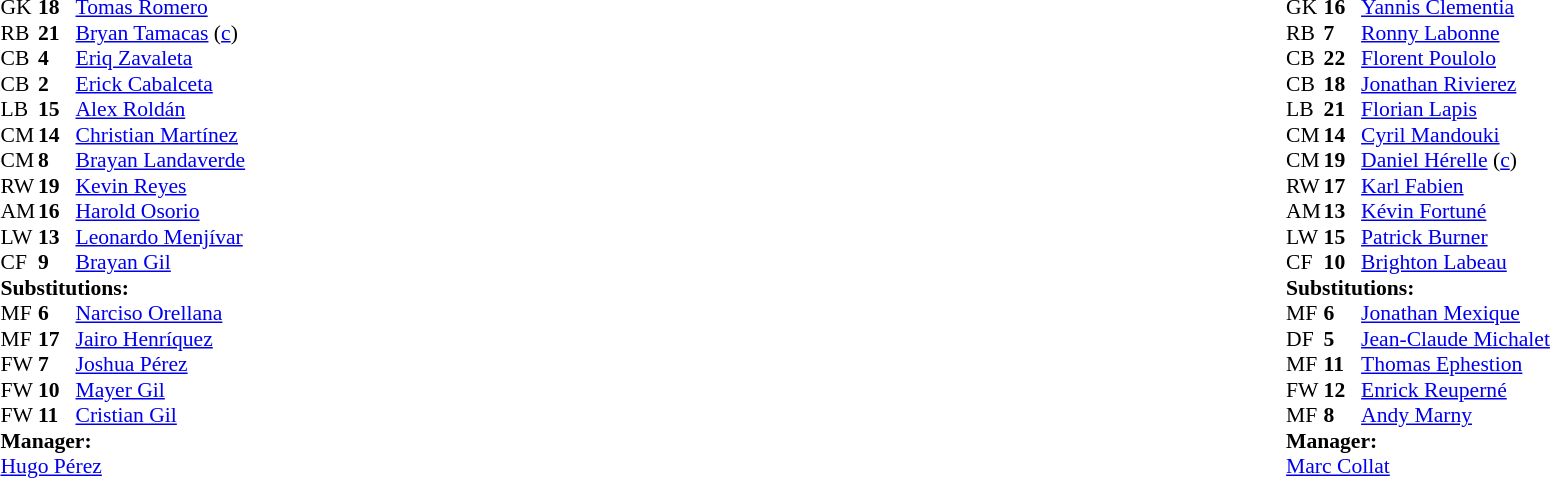<table width="100%">
<tr>
<td valign="top" width="40%"><br><table style="font-size:90%" cellspacing="0" cellpadding="0">
<tr>
<th width=25></th>
<th width=25></th>
</tr>
<tr>
<td>GK</td>
<td><strong>18</strong></td>
<td><a href='#'>Tomas Romero</a></td>
</tr>
<tr>
<td>RB</td>
<td><strong>21</strong></td>
<td><a href='#'>Bryan Tamacas</a> (<a href='#'>c</a>)</td>
</tr>
<tr>
<td>CB</td>
<td><strong>4</strong></td>
<td><a href='#'>Eriq Zavaleta</a></td>
</tr>
<tr>
<td>CB</td>
<td><strong>2</strong></td>
<td><a href='#'>Erick Cabalceta</a></td>
</tr>
<tr>
<td>LB</td>
<td><strong>15</strong></td>
<td><a href='#'>Alex Roldán</a></td>
</tr>
<tr>
<td>CM</td>
<td><strong>14</strong></td>
<td><a href='#'>Christian Martínez</a></td>
<td></td>
<td></td>
</tr>
<tr>
<td>CM</td>
<td><strong>8</strong></td>
<td><a href='#'>Brayan Landaverde</a></td>
</tr>
<tr>
<td>RW</td>
<td><strong>19</strong></td>
<td><a href='#'>Kevin Reyes</a></td>
<td></td>
<td></td>
</tr>
<tr>
<td>AM</td>
<td><strong>16</strong></td>
<td><a href='#'>Harold Osorio</a></td>
<td></td>
<td></td>
</tr>
<tr>
<td>LW</td>
<td><strong>13</strong></td>
<td><a href='#'>Leonardo Menjívar</a></td>
<td></td>
<td></td>
</tr>
<tr>
<td>CF</td>
<td><strong>9</strong></td>
<td><a href='#'>Brayan Gil</a></td>
<td></td>
<td></td>
</tr>
<tr>
<td colspan=3><strong>Substitutions:</strong></td>
</tr>
<tr>
<td>MF</td>
<td><strong>6</strong></td>
<td><a href='#'>Narciso Orellana</a></td>
<td></td>
<td></td>
</tr>
<tr>
<td>MF</td>
<td><strong>17</strong></td>
<td><a href='#'>Jairo Henríquez</a></td>
<td></td>
<td></td>
</tr>
<tr>
<td>FW</td>
<td><strong>7</strong></td>
<td><a href='#'>Joshua Pérez</a></td>
<td></td>
<td></td>
</tr>
<tr>
<td>FW</td>
<td><strong>10</strong></td>
<td><a href='#'>Mayer Gil</a></td>
<td></td>
<td></td>
</tr>
<tr>
<td>FW</td>
<td><strong>11</strong></td>
<td><a href='#'>Cristian Gil</a></td>
<td></td>
<td></td>
</tr>
<tr>
<td colspan=3><strong>Manager:</strong></td>
</tr>
<tr>
<td colspan=3> <a href='#'>Hugo Pérez</a></td>
</tr>
</table>
</td>
<td valign="top"></td>
<td valign="top" width="50%"><br><table style="font-size:90%; margin:auto" cellspacing="0" cellpadding="0">
<tr>
<th width=25></th>
<th width=25></th>
</tr>
<tr>
<td>GK</td>
<td><strong>16</strong></td>
<td><a href='#'>Yannis Clementia</a></td>
</tr>
<tr>
<td>RB</td>
<td><strong>7</strong></td>
<td><a href='#'>Ronny Labonne</a></td>
</tr>
<tr>
<td>CB</td>
<td><strong>22</strong></td>
<td><a href='#'>Florent Poulolo</a></td>
<td></td>
</tr>
<tr>
<td>CB</td>
<td><strong>18</strong></td>
<td><a href='#'>Jonathan Rivierez</a></td>
<td></td>
</tr>
<tr>
<td>LB</td>
<td><strong>21</strong></td>
<td><a href='#'>Florian Lapis</a></td>
</tr>
<tr>
<td>CM</td>
<td><strong>14</strong></td>
<td><a href='#'>Cyril Mandouki</a></td>
</tr>
<tr>
<td>CM</td>
<td><strong>19</strong></td>
<td><a href='#'>Daniel Hérelle</a> (<a href='#'>c</a>)</td>
<td></td>
<td></td>
</tr>
<tr>
<td>RW</td>
<td><strong>17</strong></td>
<td><a href='#'>Karl Fabien</a></td>
<td></td>
<td></td>
</tr>
<tr>
<td>AM</td>
<td><strong>13</strong></td>
<td><a href='#'>Kévin Fortuné</a></td>
<td></td>
<td></td>
</tr>
<tr>
<td>LW</td>
<td><strong>15</strong></td>
<td><a href='#'>Patrick Burner</a></td>
<td></td>
<td></td>
</tr>
<tr>
<td>CF</td>
<td><strong>10</strong></td>
<td><a href='#'>Brighton Labeau</a></td>
<td></td>
<td></td>
</tr>
<tr>
<td colspan=3><strong>Substitutions:</strong></td>
</tr>
<tr>
<td>MF</td>
<td><strong>6</strong></td>
<td><a href='#'>Jonathan Mexique</a></td>
<td></td>
<td></td>
</tr>
<tr>
<td>DF</td>
<td><strong>5</strong></td>
<td><a href='#'>Jean-Claude Michalet</a></td>
<td></td>
<td></td>
</tr>
<tr>
<td>MF</td>
<td><strong>11</strong></td>
<td><a href='#'>Thomas Ephestion</a></td>
<td></td>
<td></td>
</tr>
<tr>
<td>FW</td>
<td><strong>12</strong></td>
<td><a href='#'>Enrick Reuperné</a></td>
<td></td>
<td></td>
</tr>
<tr>
<td>MF</td>
<td><strong>8</strong></td>
<td><a href='#'>Andy Marny</a></td>
<td></td>
<td></td>
</tr>
<tr>
<td colspan=3><strong>Manager:</strong></td>
</tr>
<tr>
<td colspan=3><a href='#'>Marc Collat</a></td>
</tr>
</table>
</td>
</tr>
</table>
